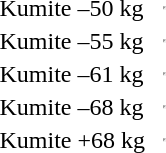<table>
<tr>
<td>Kumite –50 kg<br></td>
<td></td>
<td></td>
<td><hr></td>
</tr>
<tr>
<td>Kumite –55 kg<br></td>
<td></td>
<td></td>
<td><hr></td>
</tr>
<tr>
<td>Kumite –61 kg<br></td>
<td></td>
<td></td>
<td><hr></td>
</tr>
<tr>
<td>Kumite –68 kg<br></td>
<td></td>
<td></td>
<td><hr></td>
</tr>
<tr>
<td>Kumite +68 kg<br></td>
<td></td>
<td></td>
<td><hr></td>
</tr>
</table>
